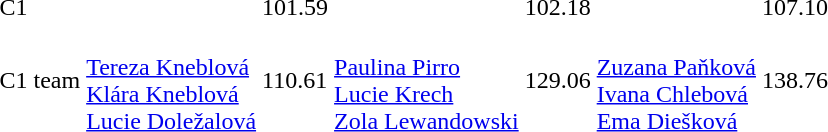<table>
<tr>
<td>C1</td>
<td></td>
<td>101.59</td>
<td></td>
<td>102.18</td>
<td></td>
<td>107.10</td>
</tr>
<tr>
<td>C1 team</td>
<td><br><a href='#'>Tereza Kneblová</a><br><a href='#'>Klára Kneblová</a><br><a href='#'>Lucie Doležalová</a></td>
<td>110.61</td>
<td><br><a href='#'>Paulina Pirro</a><br><a href='#'>Lucie Krech</a><br><a href='#'>Zola Lewandowski</a></td>
<td>129.06</td>
<td><br><a href='#'>Zuzana Paňková</a><br><a href='#'>Ivana Chlebová</a><br><a href='#'>Ema Diešková</a></td>
<td>138.76</td>
</tr>
</table>
